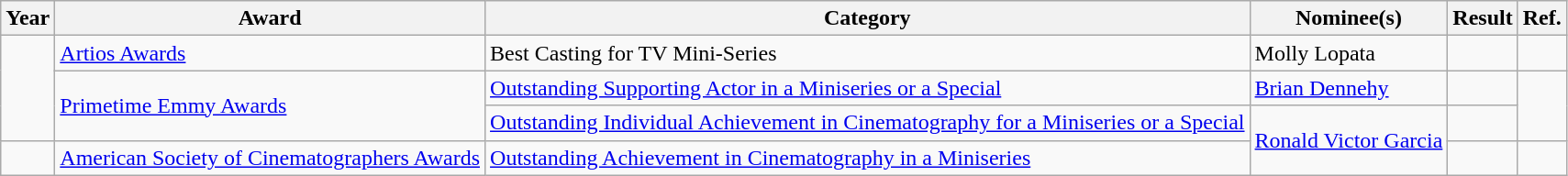<table class="wikitable plainrowheaders">
<tr>
<th>Year</th>
<th>Award</th>
<th>Category</th>
<th>Nominee(s)</th>
<th>Result</th>
<th>Ref.</th>
</tr>
<tr>
<td rowspan="3"></td>
<td><a href='#'>Artios Awards</a></td>
<td>Best Casting for TV Mini-Series</td>
<td>Molly Lopata</td>
<td></td>
<td align="center"></td>
</tr>
<tr>
<td rowspan="2"><a href='#'>Primetime Emmy Awards</a></td>
<td><a href='#'>Outstanding Supporting Actor in a Miniseries or a Special</a></td>
<td><a href='#'>Brian Dennehy</a></td>
<td></td>
<td align="center" rowspan="2"></td>
</tr>
<tr>
<td><a href='#'>Outstanding Individual Achievement in Cinematography for a Miniseries or a Special</a></td>
<td rowspan="2"><a href='#'>Ronald Victor Garcia</a></td>
<td></td>
</tr>
<tr>
<td></td>
<td><a href='#'>American Society of Cinematographers Awards</a></td>
<td><a href='#'>Outstanding Achievement in Cinematography in a Miniseries</a></td>
<td></td>
<td align="center"></td>
</tr>
</table>
